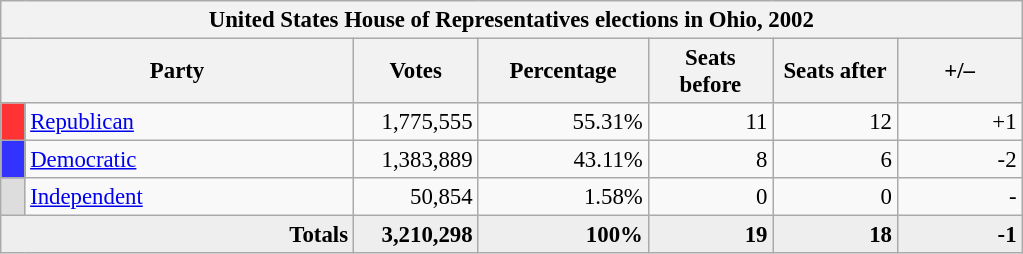<table class="wikitable" style="font-size: 95%;">
<tr>
<th colspan="8">United States House of Representatives elections in Ohio, 2002</th>
</tr>
<tr>
<th colspan=2 style="width: 15em">Party</th>
<th style="width: 5em">Votes</th>
<th style="width: 7em">Percentage</th>
<th style="width: 5em">Seats before</th>
<th style="width: 5em">Seats after</th>
<th style="width: 5em">+/–</th>
</tr>
<tr>
<th style="background-color:#FF3333; width: 3px"></th>
<td style="width: 130px"><a href='#'>Republican</a></td>
<td align="right">1,775,555</td>
<td align="right">55.31%</td>
<td align="right">11</td>
<td align="right">12</td>
<td align="right">+1</td>
</tr>
<tr>
<th style="background-color:#3333FF; width: 3px"></th>
<td style="width: 130px"><a href='#'>Democratic</a></td>
<td align="right">1,383,889</td>
<td align="right">43.11%</td>
<td align="right">8</td>
<td align="right">6</td>
<td align="right">-2</td>
</tr>
<tr>
<th style="background-color:#DDDDDD; width: 3px"></th>
<td style="width: 130px"><a href='#'>Independent</a></td>
<td align="right">50,854</td>
<td align="right">1.58%</td>
<td align="right">0</td>
<td align="right">0</td>
<td align="right">-</td>
</tr>
<tr bgcolor="#EEEEEE">
<td colspan="2" align="right"><strong>Totals</strong></td>
<td align="right"><strong>3,210,298</strong></td>
<td align="right"><strong>100%</strong></td>
<td align="right"><strong>19</strong></td>
<td align="right"><strong>18</strong></td>
<td align="right"><strong>-1</strong></td>
</tr>
</table>
